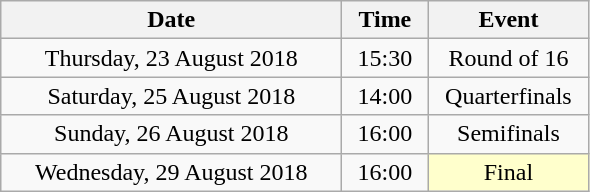<table class = "wikitable" style="text-align:center;">
<tr>
<th width=220>Date</th>
<th width=50>Time</th>
<th width=100>Event</th>
</tr>
<tr>
<td>Thursday, 23 August 2018</td>
<td>15:30</td>
<td>Round of 16</td>
</tr>
<tr>
<td>Saturday, 25 August 2018</td>
<td>14:00</td>
<td>Quarterfinals</td>
</tr>
<tr>
<td>Sunday, 26 August 2018</td>
<td>16:00</td>
<td>Semifinals</td>
</tr>
<tr>
<td>Wednesday, 29 August 2018</td>
<td>16:00</td>
<td bgcolor=ffffcc>Final</td>
</tr>
</table>
